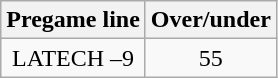<table class="wikitable">
<tr align="center">
<th style=>Pregame line</th>
<th style=>Over/under</th>
</tr>
<tr align="center">
<td>LATECH –9</td>
<td>55</td>
</tr>
</table>
